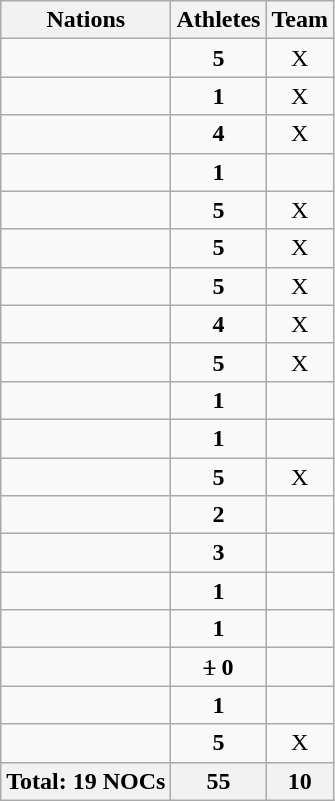<table class="wikitable sortable" style="text-align:center;">
<tr>
<th>Nations</th>
<th>Athletes</th>
<th>Team</th>
</tr>
<tr>
<td align="left"></td>
<td><strong>5</strong></td>
<td>X</td>
</tr>
<tr>
<td align="left"></td>
<td><strong>1</strong></td>
<td>X</td>
</tr>
<tr>
<td align="left"></td>
<td><strong>4</strong></td>
<td>X</td>
</tr>
<tr>
<td align="left"></td>
<td><strong>1</strong></td>
<td></td>
</tr>
<tr>
<td align="left"></td>
<td><strong>5</strong></td>
<td>X</td>
</tr>
<tr>
<td align="left"></td>
<td><strong>5</strong></td>
<td>X</td>
</tr>
<tr>
<td align="left"></td>
<td><strong>5</strong></td>
<td>X</td>
</tr>
<tr>
<td align="left"></td>
<td><strong>4</strong></td>
<td>X</td>
</tr>
<tr>
<td align="left"></td>
<td><strong>5</strong></td>
<td>X</td>
</tr>
<tr>
<td align="left"></td>
<td><strong>1</strong></td>
<td></td>
</tr>
<tr>
<td align="left"></td>
<td><strong>1</strong></td>
<td></td>
</tr>
<tr>
<td align="left"></td>
<td><strong>5</strong></td>
<td>X</td>
</tr>
<tr>
<td align="left"></td>
<td><strong>2</strong></td>
<td></td>
</tr>
<tr>
<td align="left"></td>
<td><strong>3</strong></td>
<td></td>
</tr>
<tr>
<td align="left"></td>
<td><strong>1</strong></td>
<td></td>
</tr>
<tr>
<td align="left"></td>
<td><strong>1</strong></td>
<td></td>
</tr>
<tr>
<td align="left"></td>
<td><s>1</s> <strong>0</strong></td>
<td></td>
</tr>
<tr>
<td align="left"></td>
<td><strong>1</strong></td>
<td></td>
</tr>
<tr>
<td align="left"></td>
<td><strong>5</strong></td>
<td>X</td>
</tr>
<tr>
<th>Total: 19 NOCs</th>
<th>55</th>
<th>10</th>
</tr>
</table>
